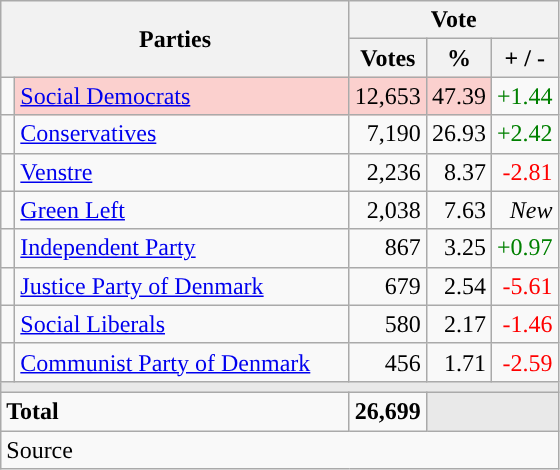<table class="wikitable" style="text-align:right;">
<tr>
<th style="text-align:centre;" rowspan="2" colspan="2" width="225">Parties</th>
<th colspan="3">Vote</th>
</tr>
<tr>
<th width="15">Votes</th>
<th width="15">%</th>
<th width="15">+ / -</th>
</tr>
<tr>
<td width="2" style="color:inherit;background:"></td>
<td bgcolor=#fbd0ce  align="left"><a href='#'>Social Democrats</a></td>
<td bgcolor=#fbd0ce>12,653</td>
<td bgcolor=#fbd0ce>47.39</td>
<td style=color:green;>+1.44</td>
</tr>
<tr>
<td width="2" style="color:inherit;background:"></td>
<td align="left"><a href='#'>Conservatives</a></td>
<td>7,190</td>
<td>26.93</td>
<td style=color:green;>+2.42</td>
</tr>
<tr>
<td width="2" style="color:inherit;background:"></td>
<td align="left"><a href='#'>Venstre</a></td>
<td>2,236</td>
<td>8.37</td>
<td style=color:red;>-2.81</td>
</tr>
<tr>
<td width="2" style="color:inherit;background:"></td>
<td align="left"><a href='#'>Green Left</a></td>
<td>2,038</td>
<td>7.63</td>
<td><em>New</em></td>
</tr>
<tr>
<td width="2" style="color:inherit;background:"></td>
<td align="left"><a href='#'>Independent Party</a></td>
<td>867</td>
<td>3.25</td>
<td style=color:green;>+0.97</td>
</tr>
<tr>
<td width="2" style="color:inherit;background:"></td>
<td align="left"><a href='#'>Justice Party of Denmark</a></td>
<td>679</td>
<td>2.54</td>
<td style=color:red;>-5.61</td>
</tr>
<tr>
<td width="2" style="color:inherit;background:"></td>
<td align="left"><a href='#'>Social Liberals</a></td>
<td>580</td>
<td>2.17</td>
<td style=color:red;>-1.46</td>
</tr>
<tr>
<td width="2" style="color:inherit;background:"></td>
<td align="left"><a href='#'>Communist Party of Denmark</a></td>
<td>456</td>
<td>1.71</td>
<td style=color:red;>-2.59</td>
</tr>
<tr>
<td colspan="7" bgcolor="#E9E9E9"></td>
</tr>
<tr>
<td align="left" colspan="2"><strong>Total</strong></td>
<td><strong>26,699</strong></td>
<td bgcolor="#E9E9E9" colspan="2"></td>
</tr>
<tr>
<td align="left" colspan="6">Source</td>
</tr>
</table>
